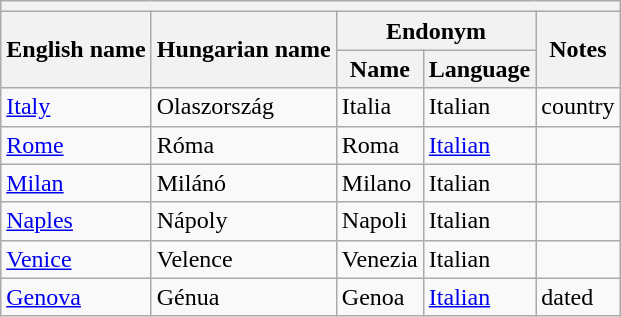<table class="wikitable sortable">
<tr>
<th colspan="5"></th>
</tr>
<tr>
<th rowspan="2">English name</th>
<th rowspan="2">Hungarian name</th>
<th colspan="2">Endonym</th>
<th rowspan="2">Notes</th>
</tr>
<tr>
<th>Name</th>
<th>Language</th>
</tr>
<tr>
<td><a href='#'>Italy</a></td>
<td>Olaszország</td>
<td>Italia</td>
<td>Italian</td>
<td>country</td>
</tr>
<tr>
<td><a href='#'>Rome</a></td>
<td>Róma</td>
<td>Roma</td>
<td><a href='#'>Italian</a></td>
<td></td>
</tr>
<tr>
<td><a href='#'>Milan</a></td>
<td>Milánó</td>
<td>Milano</td>
<td>Italian</td>
<td></td>
</tr>
<tr>
<td><a href='#'>Naples</a></td>
<td>Nápoly</td>
<td>Napoli</td>
<td>Italian</td>
<td></td>
</tr>
<tr>
<td><a href='#'>Venice</a></td>
<td>Velence</td>
<td>Venezia</td>
<td>Italian</td>
<td></td>
</tr>
<tr>
<td><a href='#'>Genova</a></td>
<td>Génua</td>
<td>Genoa</td>
<td><a href='#'>Italian</a></td>
<td>dated</td>
</tr>
</table>
